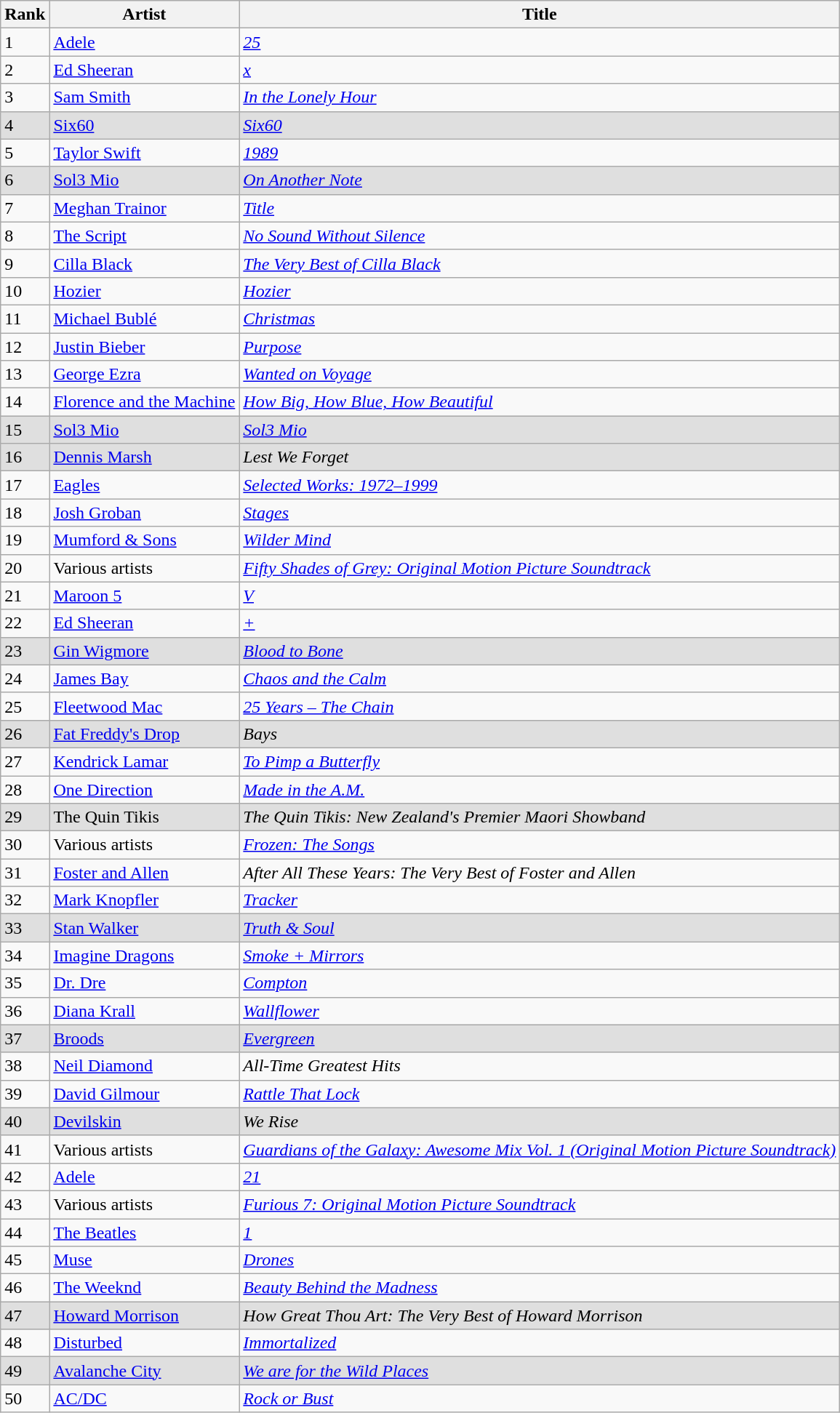<table class="wikitable sortable">
<tr>
<th>Rank</th>
<th>Artist</th>
<th>Title</th>
</tr>
<tr>
<td>1</td>
<td><a href='#'>Adele</a></td>
<td><em><a href='#'>25</a></em></td>
</tr>
<tr>
<td>2</td>
<td><a href='#'>Ed Sheeran</a></td>
<td><em><a href='#'>x</a></em></td>
</tr>
<tr>
<td>3</td>
<td><a href='#'>Sam Smith</a></td>
<td><em><a href='#'>In the Lonely Hour</a></em></td>
</tr>
<tr bgcolor="#DFDFDF">
<td>4</td>
<td><a href='#'>Six60</a></td>
<td><em><a href='#'>Six60</a></em></td>
</tr>
<tr>
<td>5</td>
<td><a href='#'>Taylor Swift</a></td>
<td><em><a href='#'>1989</a></em></td>
</tr>
<tr bgcolor="#DFDFDF">
<td>6</td>
<td><a href='#'>Sol3 Mio</a></td>
<td><em><a href='#'>On Another Note</a></em></td>
</tr>
<tr>
<td>7</td>
<td><a href='#'>Meghan Trainor</a></td>
<td><em><a href='#'>Title</a></em></td>
</tr>
<tr>
<td>8</td>
<td><a href='#'>The Script</a></td>
<td><em><a href='#'>No Sound Without Silence</a></em></td>
</tr>
<tr>
<td>9</td>
<td><a href='#'>Cilla Black</a></td>
<td><em><a href='#'>The Very Best of Cilla Black</a></em></td>
</tr>
<tr>
<td>10</td>
<td><a href='#'>Hozier</a></td>
<td><em><a href='#'>Hozier</a></em></td>
</tr>
<tr>
<td>11</td>
<td><a href='#'>Michael Bublé</a></td>
<td><em><a href='#'>Christmas</a></em></td>
</tr>
<tr>
<td>12</td>
<td><a href='#'>Justin Bieber</a></td>
<td><em><a href='#'>Purpose</a></em></td>
</tr>
<tr>
<td>13</td>
<td><a href='#'>George Ezra</a></td>
<td><em><a href='#'>Wanted on Voyage</a></em></td>
</tr>
<tr>
<td>14</td>
<td><a href='#'>Florence and the Machine</a></td>
<td><em><a href='#'>How Big, How Blue, How Beautiful</a></em></td>
</tr>
<tr bgcolor="#DFDFDF">
<td>15</td>
<td><a href='#'>Sol3 Mio</a></td>
<td><em><a href='#'>Sol3 Mio</a></em></td>
</tr>
<tr bgcolor="#DFDFDF">
<td>16</td>
<td><a href='#'>Dennis Marsh</a></td>
<td><em>Lest We Forget</em></td>
</tr>
<tr>
<td>17</td>
<td><a href='#'>Eagles</a></td>
<td><em><a href='#'>Selected Works: 1972–1999</a></em></td>
</tr>
<tr>
<td>18</td>
<td><a href='#'>Josh Groban</a></td>
<td><em><a href='#'>Stages</a></em></td>
</tr>
<tr>
<td>19</td>
<td><a href='#'>Mumford & Sons</a></td>
<td><em><a href='#'>Wilder Mind</a></em></td>
</tr>
<tr>
<td>20</td>
<td>Various artists</td>
<td><em><a href='#'>Fifty Shades of Grey: Original Motion Picture Soundtrack</a></em></td>
</tr>
<tr>
<td>21</td>
<td><a href='#'>Maroon 5</a></td>
<td><em><a href='#'>V</a></em></td>
</tr>
<tr>
<td>22</td>
<td><a href='#'>Ed Sheeran</a></td>
<td><em><a href='#'>+</a></em></td>
</tr>
<tr bgcolor="#DFDFDF">
<td>23</td>
<td><a href='#'>Gin Wigmore</a></td>
<td><em><a href='#'>Blood to Bone</a></em></td>
</tr>
<tr>
<td>24</td>
<td><a href='#'>James Bay</a></td>
<td><em><a href='#'>Chaos and the Calm</a></em></td>
</tr>
<tr>
<td>25</td>
<td><a href='#'>Fleetwood Mac</a></td>
<td><em><a href='#'>25 Years – The Chain</a></em></td>
</tr>
<tr bgcolor="#DFDFDF">
<td>26</td>
<td><a href='#'>Fat Freddy's Drop</a></td>
<td><em>Bays</em></td>
</tr>
<tr>
<td>27</td>
<td><a href='#'>Kendrick Lamar</a></td>
<td><em><a href='#'>To Pimp a Butterfly</a></em></td>
</tr>
<tr>
<td>28</td>
<td><a href='#'>One Direction</a></td>
<td><em><a href='#'>Made in the A.M.</a></em></td>
</tr>
<tr bgcolor="#DFDFDF">
<td>29</td>
<td>The Quin Tikis</td>
<td><em>The Quin Tikis: New Zealand's Premier Maori Showband</em></td>
</tr>
<tr>
<td>30</td>
<td>Various artists</td>
<td><em><a href='#'>Frozen: The Songs</a></em></td>
</tr>
<tr>
<td>31</td>
<td><a href='#'>Foster and Allen</a></td>
<td><em>After All These Years: The Very Best of Foster and Allen</em></td>
</tr>
<tr>
<td>32</td>
<td><a href='#'>Mark Knopfler</a></td>
<td><em><a href='#'>Tracker</a></em></td>
</tr>
<tr bgcolor="#DFDFDF">
<td>33</td>
<td><a href='#'>Stan Walker</a></td>
<td><em><a href='#'>Truth & Soul</a></em></td>
</tr>
<tr>
<td>34</td>
<td><a href='#'>Imagine Dragons</a></td>
<td><em><a href='#'>Smoke + Mirrors</a></em></td>
</tr>
<tr>
<td>35</td>
<td><a href='#'>Dr. Dre</a></td>
<td><em><a href='#'>Compton</a></em></td>
</tr>
<tr>
<td>36</td>
<td><a href='#'>Diana Krall</a></td>
<td><em><a href='#'>Wallflower</a></em></td>
</tr>
<tr bgcolor="#DFDFDF">
<td>37</td>
<td><a href='#'>Broods</a></td>
<td><em><a href='#'>Evergreen</a></em></td>
</tr>
<tr>
<td>38</td>
<td><a href='#'>Neil Diamond</a></td>
<td><em>All-Time Greatest Hits</em></td>
</tr>
<tr>
<td>39</td>
<td><a href='#'>David Gilmour</a></td>
<td><em><a href='#'>Rattle That Lock</a></em></td>
</tr>
<tr bgcolor="#DFDFDF">
<td>40</td>
<td><a href='#'>Devilskin</a></td>
<td><em>We Rise</em></td>
</tr>
<tr>
<td>41</td>
<td>Various artists</td>
<td><em><a href='#'>Guardians of the Galaxy: Awesome Mix Vol. 1 (Original Motion Picture Soundtrack)</a></em></td>
</tr>
<tr>
<td>42</td>
<td><a href='#'>Adele</a></td>
<td><em><a href='#'>21</a></em></td>
</tr>
<tr>
<td>43</td>
<td>Various artists</td>
<td><em><a href='#'>Furious 7: Original Motion Picture Soundtrack</a></em></td>
</tr>
<tr>
<td>44</td>
<td><a href='#'>The Beatles</a></td>
<td><em><a href='#'>1</a></em></td>
</tr>
<tr>
<td>45</td>
<td><a href='#'>Muse</a></td>
<td><em><a href='#'>Drones</a></em></td>
</tr>
<tr>
<td>46</td>
<td><a href='#'>The Weeknd</a></td>
<td><em><a href='#'>Beauty Behind the Madness</a></em></td>
</tr>
<tr bgcolor="#DFDFDF">
<td>47</td>
<td><a href='#'>Howard Morrison</a></td>
<td><em>How Great Thou Art: The Very Best of Howard Morrison</em></td>
</tr>
<tr>
<td>48</td>
<td><a href='#'>Disturbed</a></td>
<td><em><a href='#'>Immortalized</a></em></td>
</tr>
<tr bgcolor="#DFDFDF">
<td>49</td>
<td><a href='#'>Avalanche City</a></td>
<td><em><a href='#'>We are for the Wild Places</a></em></td>
</tr>
<tr>
<td>50</td>
<td><a href='#'>AC/DC</a></td>
<td><em><a href='#'>Rock or Bust</a></em></td>
</tr>
</table>
